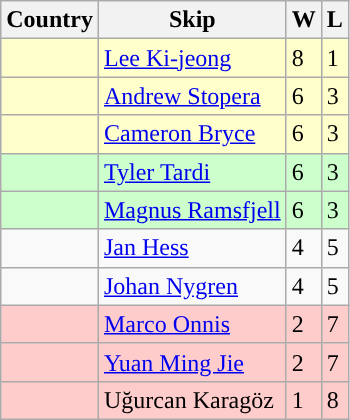<table class=wikitable>
<tr>
<th>Country</th>
<th>Skip</th>
<th>W</th>
<th>L</th>
</tr>
<tr style="background:#ffffcc;">
<td></td>
<td><a href='#'>Lee Ki-jeong</a></td>
<td>8</td>
<td>1</td>
</tr>
<tr style="background:#ffffcc;">
<td></td>
<td><a href='#'>Andrew Stopera</a></td>
<td>6</td>
<td>3</td>
</tr>
<tr style="background:#ffffcc;">
<td></td>
<td><a href='#'>Cameron Bryce</a></td>
<td>6</td>
<td>3</td>
</tr>
<tr style="background:#ccffcc;">
<td></td>
<td><a href='#'>Tyler Tardi</a></td>
<td>6</td>
<td>3</td>
</tr>
<tr style="background:#ccffcc;">
<td></td>
<td><a href='#'>Magnus Ramsfjell</a></td>
<td>6</td>
<td>3</td>
</tr>
<tr>
<td></td>
<td><a href='#'>Jan Hess</a></td>
<td>4</td>
<td>5</td>
</tr>
<tr>
<td></td>
<td><a href='#'>Johan Nygren</a></td>
<td>4</td>
<td>5</td>
</tr>
<tr style="background:#ffcccc">
<td></td>
<td><a href='#'>Marco Onnis</a></td>
<td>2</td>
<td>7</td>
</tr>
<tr style="background:#ffcccc">
<td></td>
<td><a href='#'>Yuan Ming Jie</a></td>
<td>2</td>
<td>7</td>
</tr>
<tr style="background:#ffcccc">
<td></td>
<td>Uğurcan Karagöz</td>
<td>1</td>
<td>8</td>
</tr>
</table>
